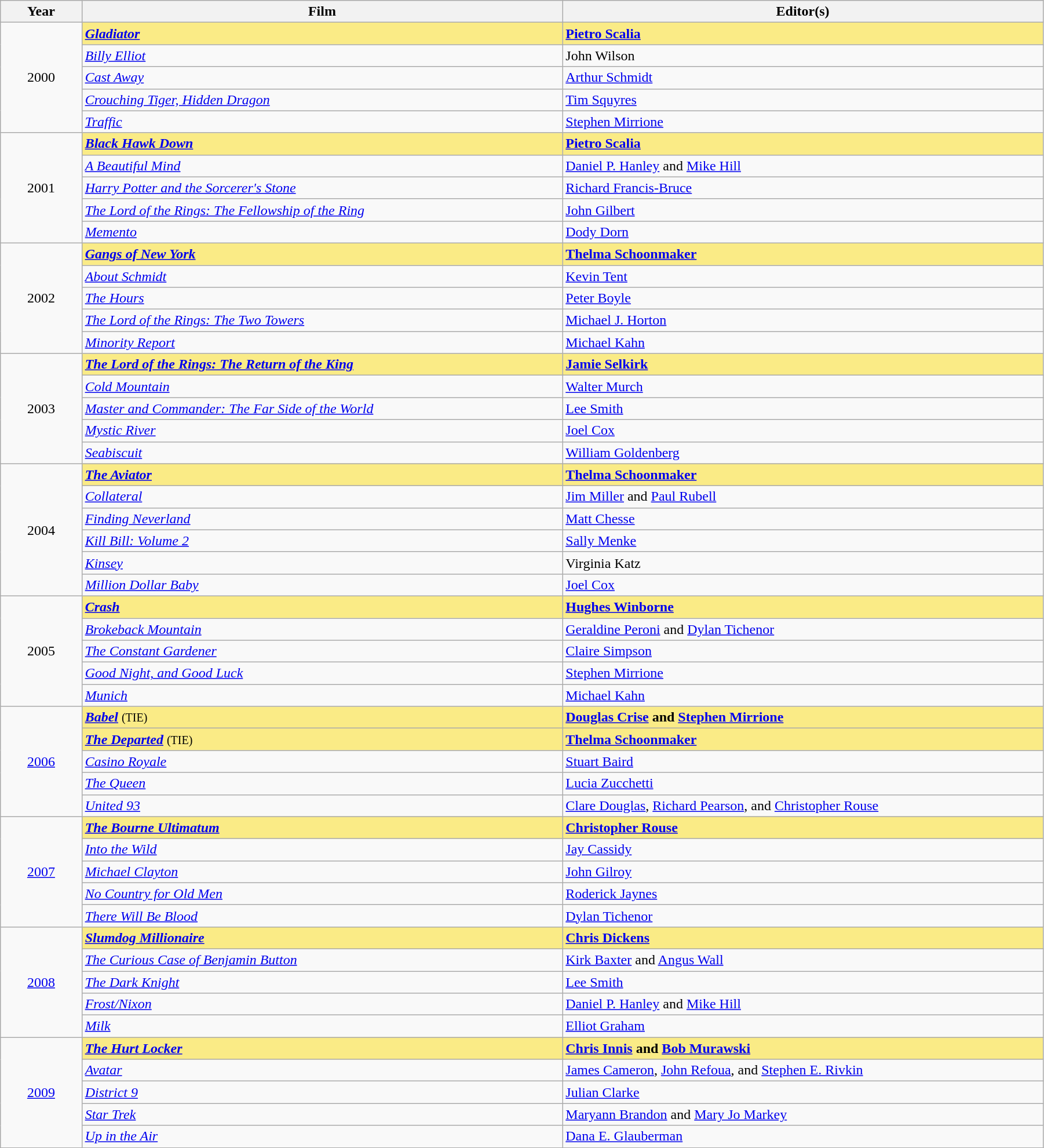<table class="wikitable" width="95%" cellpadding="5">
<tr>
<th width="70"><strong>Year</strong></th>
<th width="450"><strong>Film</strong></th>
<th width="450"><strong>Editor(s)</strong></th>
</tr>
<tr>
<td rowspan="5" style="text-align:center;">2000<br></td>
<td style="background:#FAEB86;"><strong><em><a href='#'>Gladiator</a></em></strong></td>
<td style="background:#FAEB86;"><strong><a href='#'>Pietro Scalia</a></strong></td>
</tr>
<tr>
<td><em><a href='#'>Billy Elliot</a></em></td>
<td>John Wilson</td>
</tr>
<tr>
<td><em><a href='#'>Cast Away</a></em></td>
<td><a href='#'>Arthur Schmidt</a></td>
</tr>
<tr>
<td><em><a href='#'>Crouching Tiger, Hidden Dragon</a></em></td>
<td><a href='#'>Tim Squyres</a></td>
</tr>
<tr>
<td><em><a href='#'>Traffic</a></em></td>
<td><a href='#'>Stephen Mirrione</a></td>
</tr>
<tr>
<td rowspan="5" style="text-align:center;">2001<br></td>
<td style="background:#FAEB86;"><strong><em><a href='#'>Black Hawk Down</a></em></strong></td>
<td style="background:#FAEB86;"><strong><a href='#'>Pietro Scalia</a></strong></td>
</tr>
<tr>
<td><em><a href='#'>A Beautiful Mind</a></em></td>
<td><a href='#'>Daniel P. Hanley</a> and <a href='#'>Mike Hill</a></td>
</tr>
<tr>
<td><em><a href='#'>Harry Potter and the Sorcerer's Stone</a></em></td>
<td><a href='#'>Richard Francis-Bruce</a></td>
</tr>
<tr>
<td><em><a href='#'>The Lord of the Rings: The Fellowship of the Ring</a></em></td>
<td><a href='#'>John Gilbert</a></td>
</tr>
<tr>
<td><em><a href='#'>Memento</a></em></td>
<td><a href='#'>Dody Dorn</a></td>
</tr>
<tr>
<td rowspan="5" style="text-align:center;">2002</td>
<td style="background:#FAEB86;"><strong><em><a href='#'>Gangs of New York</a></em></strong></td>
<td style="background:#FAEB86;"><strong><a href='#'>Thelma Schoonmaker</a></strong></td>
</tr>
<tr>
<td><em><a href='#'>About Schmidt</a></em></td>
<td><a href='#'>Kevin Tent</a></td>
</tr>
<tr>
<td><em><a href='#'>The Hours</a></em></td>
<td><a href='#'>Peter Boyle</a></td>
</tr>
<tr>
<td><em><a href='#'>The Lord of the Rings: The Two Towers</a></em></td>
<td><a href='#'>Michael J. Horton</a></td>
</tr>
<tr>
<td><em><a href='#'>Minority Report</a></em></td>
<td><a href='#'>Michael Kahn</a></td>
</tr>
<tr>
<td rowspan="5" style="text-align:center;">2003</td>
<td style="background:#FAEB86;"><strong><em><a href='#'>The Lord of the Rings: The Return of the King</a></em></strong></td>
<td style="background:#FAEB86;"><strong><a href='#'>Jamie Selkirk</a></strong></td>
</tr>
<tr>
<td><em><a href='#'>Cold Mountain</a></em></td>
<td><a href='#'>Walter Murch</a></td>
</tr>
<tr>
<td><em><a href='#'>Master and Commander: The Far Side of the World</a></em></td>
<td><a href='#'>Lee Smith</a></td>
</tr>
<tr>
<td><em><a href='#'>Mystic River</a></em></td>
<td><a href='#'>Joel Cox</a></td>
</tr>
<tr>
<td><em><a href='#'>Seabiscuit</a></em></td>
<td><a href='#'>William Goldenberg</a></td>
</tr>
<tr>
<td rowspan="6" style="text-align:center;">2004</td>
<td style="background:#FAEB86;"><strong><em><a href='#'>The Aviator</a></em></strong></td>
<td style="background:#FAEB86;"><strong><a href='#'>Thelma Schoonmaker</a></strong></td>
</tr>
<tr>
<td><em><a href='#'>Collateral</a></em></td>
<td><a href='#'>Jim Miller</a> and <a href='#'>Paul Rubell</a></td>
</tr>
<tr>
<td><em><a href='#'>Finding Neverland</a></em></td>
<td><a href='#'>Matt Chesse</a></td>
</tr>
<tr>
<td><em><a href='#'>Kill Bill: Volume 2</a></em></td>
<td><a href='#'>Sally Menke</a></td>
</tr>
<tr>
<td><em><a href='#'>Kinsey</a></em></td>
<td>Virginia Katz</td>
</tr>
<tr>
<td><em><a href='#'>Million Dollar Baby</a></em></td>
<td><a href='#'>Joel Cox</a></td>
</tr>
<tr>
<td rowspan="5" style="text-align:center;">2005</td>
<td style="background:#FAEB86;"><strong><em><a href='#'>Crash</a></em></strong></td>
<td style="background:#FAEB86;"><strong><a href='#'>Hughes Winborne</a></strong></td>
</tr>
<tr>
<td><em><a href='#'>Brokeback Mountain</a></em></td>
<td><a href='#'>Geraldine Peroni</a> and <a href='#'>Dylan Tichenor</a></td>
</tr>
<tr>
<td><em><a href='#'>The Constant Gardener</a></em></td>
<td><a href='#'>Claire Simpson</a></td>
</tr>
<tr>
<td><em><a href='#'>Good Night, and Good Luck</a></em></td>
<td><a href='#'>Stephen Mirrione</a></td>
</tr>
<tr>
<td><em><a href='#'>Munich</a></em></td>
<td><a href='#'>Michael Kahn</a></td>
</tr>
<tr>
<td rowspan="5" style="text-align:center;"><a href='#'>2006</a></td>
<td style="background:#FAEB86;"><strong><em><a href='#'>Babel</a></em></strong> <small>(TIE)</small></td>
<td style="background:#FAEB86;"><strong><a href='#'>Douglas Crise</a> and <a href='#'>Stephen Mirrione</a></strong></td>
</tr>
<tr>
<td style="background:#FAEB86;"><strong><em><a href='#'>The Departed</a></em></strong> <small>(TIE)</small></td>
<td style="background:#FAEB86;"><strong><a href='#'>Thelma Schoonmaker</a></strong></td>
</tr>
<tr>
<td><em><a href='#'>Casino Royale</a></em></td>
<td><a href='#'>Stuart Baird</a></td>
</tr>
<tr>
<td><em><a href='#'>The Queen</a></em></td>
<td><a href='#'>Lucia Zucchetti</a></td>
</tr>
<tr>
<td><em><a href='#'>United 93</a></em></td>
<td><a href='#'>Clare Douglas</a>, <a href='#'>Richard Pearson</a>, and <a href='#'>Christopher Rouse</a></td>
</tr>
<tr>
<td rowspan="5" style="text-align:center;"><a href='#'>2007</a></td>
<td style="background:#FAEB86;"><strong><em><a href='#'>The Bourne Ultimatum</a></em></strong></td>
<td style="background:#FAEB86;"><strong><a href='#'>Christopher Rouse</a></strong></td>
</tr>
<tr>
<td><em><a href='#'>Into the Wild</a></em></td>
<td><a href='#'>Jay Cassidy</a></td>
</tr>
<tr>
<td><em><a href='#'>Michael Clayton</a></em></td>
<td><a href='#'>John Gilroy</a></td>
</tr>
<tr>
<td><em><a href='#'>No Country for Old Men</a></em></td>
<td><a href='#'>Roderick Jaynes</a></td>
</tr>
<tr>
<td><em><a href='#'>There Will Be Blood</a></em></td>
<td><a href='#'>Dylan Tichenor</a></td>
</tr>
<tr>
<td rowspan="5" style="text-align:center;"><a href='#'>2008</a></td>
<td style="background:#FAEB86;"><strong><em><a href='#'>Slumdog Millionaire</a></em></strong></td>
<td style="background:#FAEB86;"><strong><a href='#'>Chris Dickens</a></strong></td>
</tr>
<tr>
<td><em><a href='#'>The Curious Case of Benjamin Button</a></em></td>
<td><a href='#'>Kirk Baxter</a> and <a href='#'>Angus Wall</a></td>
</tr>
<tr>
<td><em><a href='#'>The Dark Knight</a></em></td>
<td><a href='#'>Lee Smith</a></td>
</tr>
<tr>
<td><em><a href='#'>Frost/Nixon</a></em></td>
<td><a href='#'>Daniel P. Hanley</a> and <a href='#'>Mike Hill</a></td>
</tr>
<tr>
<td><em><a href='#'>Milk</a></em></td>
<td><a href='#'>Elliot Graham</a></td>
</tr>
<tr>
<td rowspan="5" style="text-align:center;"><a href='#'>2009</a></td>
<td style="background:#FAEB86;"><strong><em><a href='#'>The Hurt Locker</a></em></strong></td>
<td style="background:#FAEB86;"><strong><a href='#'>Chris Innis</a> and <a href='#'>Bob Murawski</a></strong></td>
</tr>
<tr>
<td><em><a href='#'>Avatar</a></em></td>
<td><a href='#'>James Cameron</a>, <a href='#'>John Refoua</a>, and <a href='#'>Stephen E. Rivkin</a></td>
</tr>
<tr>
<td><em><a href='#'>District 9</a></em></td>
<td><a href='#'>Julian Clarke</a></td>
</tr>
<tr>
<td><em><a href='#'>Star Trek</a></em></td>
<td><a href='#'>Maryann Brandon</a> and <a href='#'>Mary Jo Markey</a></td>
</tr>
<tr>
<td><em><a href='#'>Up in the Air</a></em></td>
<td><a href='#'>Dana E. Glauberman</a></td>
</tr>
</table>
